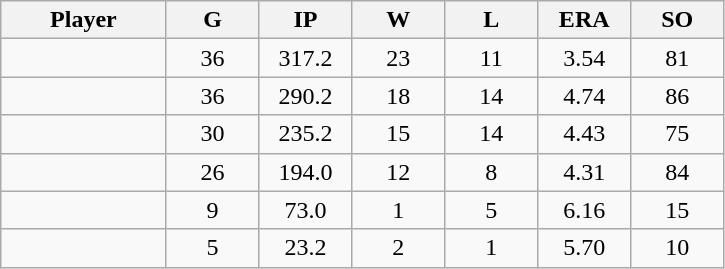<table class="wikitable sortable">
<tr>
<th bgcolor="#DDDDFF" width="16%">Player</th>
<th bgcolor="#DDDDFF" width="9%">G</th>
<th bgcolor="#DDDDFF" width="9%">IP</th>
<th bgcolor="#DDDDFF" width="9%">W</th>
<th bgcolor="#DDDDFF" width="9%">L</th>
<th bgcolor="#DDDDFF" width="9%">ERA</th>
<th bgcolor="#DDDDFF" width="9%">SO</th>
</tr>
<tr align="center">
<td></td>
<td>36</td>
<td>317.2</td>
<td>23</td>
<td>11</td>
<td>3.54</td>
<td>81</td>
</tr>
<tr align="center">
<td></td>
<td>36</td>
<td>290.2</td>
<td>18</td>
<td>14</td>
<td>4.74</td>
<td>86</td>
</tr>
<tr align="center">
<td></td>
<td>30</td>
<td>235.2</td>
<td>15</td>
<td>14</td>
<td>4.43</td>
<td>75</td>
</tr>
<tr align="center">
<td></td>
<td>26</td>
<td>194.0</td>
<td>12</td>
<td>8</td>
<td>4.31</td>
<td>84</td>
</tr>
<tr align="center">
<td></td>
<td>9</td>
<td>73.0</td>
<td>1</td>
<td>5</td>
<td>6.16</td>
<td>15</td>
</tr>
<tr align="center">
<td></td>
<td>5</td>
<td>23.2</td>
<td>2</td>
<td>1</td>
<td>5.70</td>
<td>10</td>
</tr>
</table>
